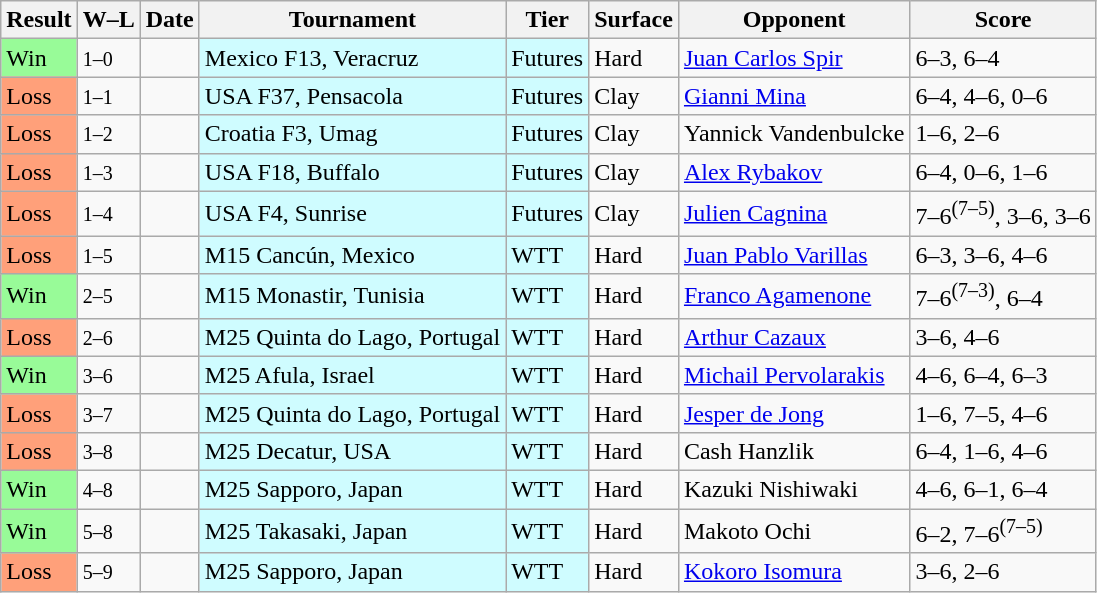<table class="sortable wikitable">
<tr>
<th>Result</th>
<th class="unsortable">W–L</th>
<th>Date</th>
<th>Tournament</th>
<th>Tier</th>
<th>Surface</th>
<th>Opponent</th>
<th class="unsortable">Score</th>
</tr>
<tr>
<td bgcolor=98FB98>Win</td>
<td><small>1–0</small></td>
<td></td>
<td style="background:#cffcff;">Mexico F13, Veracruz</td>
<td style="background:#cffcff;">Futures</td>
<td>Hard</td>
<td> <a href='#'>Juan Carlos Spir</a></td>
<td>6–3, 6–4</td>
</tr>
<tr>
<td bgcolor=FFA07A>Loss</td>
<td><small>1–1</small></td>
<td></td>
<td style="background:#cffcff;">USA F37, Pensacola</td>
<td style="background:#cffcff;">Futures</td>
<td>Clay</td>
<td> <a href='#'>Gianni Mina</a></td>
<td>6–4, 4–6, 0–6</td>
</tr>
<tr>
<td bgcolor=FFA07A>Loss</td>
<td><small>1–2</small></td>
<td></td>
<td style="background:#cffcff;">Croatia F3, Umag</td>
<td style="background:#cffcff;">Futures</td>
<td>Clay</td>
<td> Yannick Vandenbulcke</td>
<td>1–6, 2–6</td>
</tr>
<tr>
<td bgcolor=FFA07A>Loss</td>
<td><small>1–3</small></td>
<td></td>
<td style="background:#cffcff;">USA F18, Buffalo</td>
<td style="background:#cffcff;">Futures</td>
<td>Clay</td>
<td> <a href='#'>Alex Rybakov</a></td>
<td>6–4, 0–6, 1–6</td>
</tr>
<tr>
<td bgcolor=FFA07A>Loss</td>
<td><small>1–4</small></td>
<td></td>
<td style="background:#cffcff;">USA F4, Sunrise</td>
<td style="background:#cffcff;">Futures</td>
<td>Clay</td>
<td> <a href='#'>Julien Cagnina</a></td>
<td>7–6<sup>(7–5)</sup>, 3–6, 3–6</td>
</tr>
<tr>
<td bgcolor=FFA07A>Loss</td>
<td><small>1–5</small></td>
<td></td>
<td style="background:#cffcff;">M15 Cancún, Mexico</td>
<td style="background:#cffcff;">WTT</td>
<td>Hard</td>
<td> <a href='#'>Juan Pablo Varillas</a></td>
<td>6–3, 3–6, 4–6</td>
</tr>
<tr>
<td bgcolor=98FB98>Win</td>
<td><small>2–5</small></td>
<td></td>
<td style="background:#cffcff;">M15 Monastir, Tunisia</td>
<td style="background:#cffcff;">WTT</td>
<td>Hard</td>
<td> <a href='#'>Franco Agamenone</a></td>
<td>7–6<sup>(7–3)</sup>, 6–4</td>
</tr>
<tr>
<td bgcolor=FFA07A>Loss</td>
<td><small>2–6</small></td>
<td></td>
<td style="background:#cffcff;">M25 Quinta do Lago, Portugal</td>
<td style="background:#cffcff;">WTT</td>
<td>Hard</td>
<td> <a href='#'>Arthur Cazaux</a></td>
<td>3–6, 4–6</td>
</tr>
<tr>
<td bgcolor=98FB98>Win</td>
<td><small>3–6</small></td>
<td></td>
<td style="background:#cffcff;">M25 Afula, Israel</td>
<td style="background:#cffcff;">WTT</td>
<td>Hard</td>
<td> <a href='#'>Michail Pervolarakis</a></td>
<td>4–6, 6–4, 6–3</td>
</tr>
<tr>
<td bgcolor=FFA07A>Loss</td>
<td><small>3–7</small></td>
<td></td>
<td style="background:#cffcff;">M25 Quinta do Lago, Portugal</td>
<td style="background:#cffcff;">WTT</td>
<td>Hard</td>
<td> <a href='#'>Jesper de Jong</a></td>
<td>1–6, 7–5, 4–6</td>
</tr>
<tr>
<td bgcolor=FFA07A>Loss</td>
<td><small>3–8</small></td>
<td></td>
<td style="background:#cffcff;">M25 Decatur, USA</td>
<td style="background:#cffcff;">WTT</td>
<td>Hard</td>
<td> Cash Hanzlik</td>
<td>6–4, 1–6, 4–6</td>
</tr>
<tr>
<td bgcolor=98FB98>Win</td>
<td><small>4–8</small></td>
<td></td>
<td style="background:#cffcff;">M25 Sapporo, Japan</td>
<td style="background:#cffcff;">WTT</td>
<td>Hard</td>
<td> Kazuki Nishiwaki</td>
<td>4–6, 6–1, 6–4</td>
</tr>
<tr>
<td bgcolor=98FB98>Win</td>
<td><small>5–8</small></td>
<td></td>
<td style="background:#cffcff;">M25 Takasaki, Japan</td>
<td style="background:#cffcff;">WTT</td>
<td>Hard</td>
<td> Makoto Ochi</td>
<td>6–2, 7–6<sup>(7–5)</sup></td>
</tr>
<tr>
<td bgcolor=FFA07A>Loss</td>
<td><small>5–9</small></td>
<td></td>
<td style="background:#cffcff;">M25 Sapporo, Japan</td>
<td style="background:#cffcff;">WTT</td>
<td>Hard</td>
<td> <a href='#'>Kokoro Isomura</a></td>
<td>3–6, 2–6</td>
</tr>
</table>
